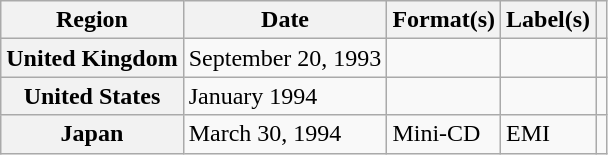<table class="wikitable plainrowheaders">
<tr>
<th scope="col">Region</th>
<th scope="col">Date</th>
<th scope="col">Format(s)</th>
<th scope="col">Label(s)</th>
<th scope="col"></th>
</tr>
<tr>
<th scope="row">United Kingdom</th>
<td>September 20, 1993</td>
<td></td>
<td></td>
<td></td>
</tr>
<tr>
<th scope="row">United States</th>
<td>January 1994</td>
<td></td>
<td></td>
<td></td>
</tr>
<tr>
<th scope="row">Japan</th>
<td>March 30, 1994</td>
<td>Mini-CD</td>
<td>EMI</td>
<td></td>
</tr>
</table>
